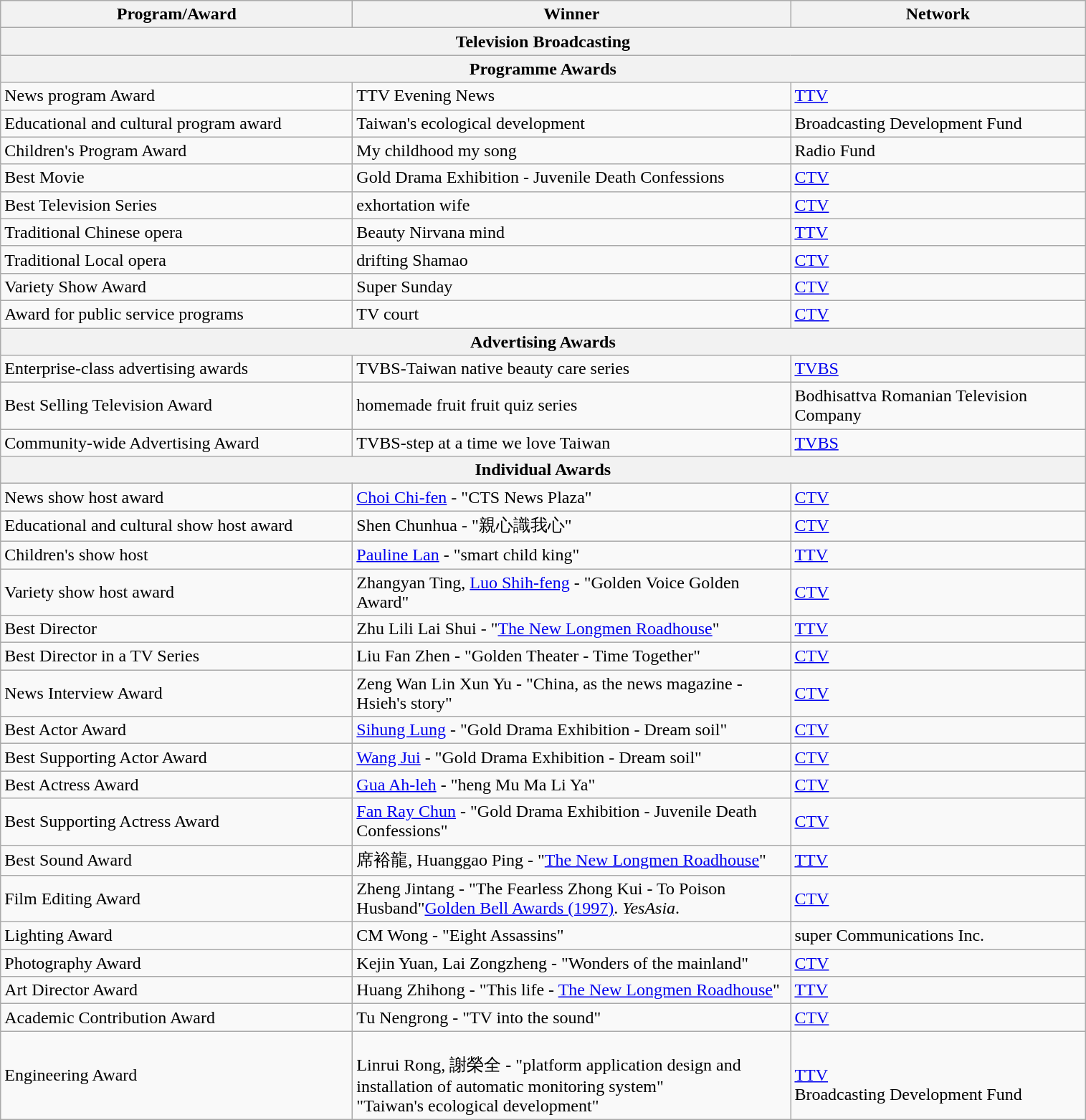<table class="wikitable">
<tr>
<th style="width:240pt;">Program/Award</th>
<th style="width:300pt;">Winner</th>
<th style="width:200pt;">Network</th>
</tr>
<tr>
<th colspan=3 style="text-align:center" style="background:#99CCFF;">Television Broadcasting</th>
</tr>
<tr>
<th colspan=3 style="text-align:center" style="background:LightSteelBlue;">Programme Awards</th>
</tr>
<tr>
<td>News program Award</td>
<td>TTV Evening News</td>
<td><a href='#'>TTV</a></td>
</tr>
<tr>
<td>Educational and cultural program award</td>
<td>Taiwan's ecological development</td>
<td>Broadcasting Development Fund</td>
</tr>
<tr>
<td>Children's Program Award</td>
<td>My childhood my song</td>
<td>Radio Fund</td>
</tr>
<tr>
<td>Best Movie</td>
<td>Gold Drama Exhibition - Juvenile Death Confessions</td>
<td><a href='#'>CTV</a></td>
</tr>
<tr>
<td>Best Television Series</td>
<td>exhortation wife</td>
<td><a href='#'>CTV</a></td>
</tr>
<tr>
<td>Traditional Chinese opera</td>
<td>Beauty Nirvana mind</td>
<td><a href='#'>TTV</a></td>
</tr>
<tr>
<td>Traditional Local opera</td>
<td>drifting Shamao</td>
<td><a href='#'>CTV</a></td>
</tr>
<tr>
<td>Variety Show Award</td>
<td>Super Sunday</td>
<td><a href='#'>CTV</a></td>
</tr>
<tr>
<td>Award for public service programs</td>
<td>TV court</td>
<td><a href='#'>CTV</a></td>
</tr>
<tr>
<th colspan=3 style="text-align:center" style="background:LightSteelBlue;">Advertising Awards</th>
</tr>
<tr>
<td>Enterprise-class advertising awards</td>
<td>TVBS-Taiwan native beauty care series</td>
<td><a href='#'>TVBS</a></td>
</tr>
<tr>
<td>Best Selling Television Award</td>
<td>homemade fruit fruit quiz series</td>
<td>Bodhisattva Romanian Television Company</td>
</tr>
<tr>
<td>Community-wide Advertising Award</td>
<td>TVBS-step at a time we love Taiwan</td>
<td><a href='#'>TVBS</a></td>
</tr>
<tr>
<th colspan=3 style="text-align:center" style="background:LightSteelBlue;">Individual Awards</th>
</tr>
<tr>
<td>News show host award</td>
<td><a href='#'>Choi Chi-fen</a> - "CTS News Plaza"</td>
<td><a href='#'>CTV</a></td>
</tr>
<tr>
<td>Educational and cultural show host award</td>
<td>Shen Chunhua - "親心識我心"</td>
<td><a href='#'>CTV</a></td>
</tr>
<tr>
<td>Children's show host</td>
<td><a href='#'>Pauline Lan</a> - "smart child king"</td>
<td><a href='#'>TTV</a></td>
</tr>
<tr>
<td>Variety show host award</td>
<td>Zhangyan Ting, <a href='#'>Luo Shih-feng</a> - "Golden Voice Golden Award"</td>
<td><a href='#'>CTV</a></td>
</tr>
<tr>
<td>Best Director</td>
<td>Zhu Lili Lai Shui - "<a href='#'>The New Longmen Roadhouse</a>"</td>
<td><a href='#'>TTV</a></td>
</tr>
<tr>
<td>Best Director in a TV Series</td>
<td>Liu Fan Zhen - "Golden Theater - Time Together"</td>
<td><a href='#'>CTV</a></td>
</tr>
<tr>
<td>News Interview Award</td>
<td>Zeng Wan Lin Xun Yu - "China, as the news magazine - Hsieh's story"</td>
<td><a href='#'>CTV</a></td>
</tr>
<tr>
<td>Best Actor Award</td>
<td><a href='#'>Sihung Lung</a> - "Gold Drama Exhibition - Dream soil"</td>
<td><a href='#'>CTV</a></td>
</tr>
<tr>
<td>Best Supporting Actor Award</td>
<td><a href='#'>Wang Jui</a> - "Gold Drama Exhibition - Dream soil"</td>
<td><a href='#'>CTV</a></td>
</tr>
<tr>
<td>Best Actress Award</td>
<td><a href='#'>Gua Ah-leh</a> - "heng Mu Ma Li Ya"</td>
<td><a href='#'>CTV</a></td>
</tr>
<tr>
<td>Best Supporting Actress Award</td>
<td><a href='#'>Fan Ray Chun</a> - "Gold Drama Exhibition - Juvenile Death Confessions"</td>
<td><a href='#'>CTV</a></td>
</tr>
<tr>
<td>Best Sound Award</td>
<td>席裕龍, Huanggao Ping - "<a href='#'>The New Longmen Roadhouse</a>"</td>
<td><a href='#'>TTV</a></td>
</tr>
<tr>
<td>Film Editing Award</td>
<td>Zheng Jintang - "The Fearless Zhong Kui - To Poison Husband"<a href='#'>Golden Bell Awards (1997)</a>. <em>YesAsia</em>.</td>
<td><a href='#'>CTV</a></td>
</tr>
<tr>
<td>Lighting Award</td>
<td>CM Wong - "Eight Assassins"</td>
<td>super Communications Inc.</td>
</tr>
<tr>
<td>Photography Award</td>
<td>Kejin Yuan, Lai Zongzheng - "Wonders of the mainland"</td>
<td><a href='#'>CTV</a></td>
</tr>
<tr>
<td>Art Director Award</td>
<td>Huang Zhihong - "This life - <a href='#'>The New Longmen Roadhouse</a>"</td>
<td><a href='#'>TTV</a></td>
</tr>
<tr>
<td>Academic Contribution Award</td>
<td>Tu Nengrong - "TV into the sound"</td>
<td><a href='#'>CTV</a></td>
</tr>
<tr>
<td>Engineering Award</td>
<td><br>Linrui Rong, 謝榮全 - "platform application design and installation of automatic monitoring system" 
<br>"Taiwan's ecological development"</td>
<td><br><a href='#'>TTV</a>
<br> Broadcasting Development Fund</td>
</tr>
</table>
